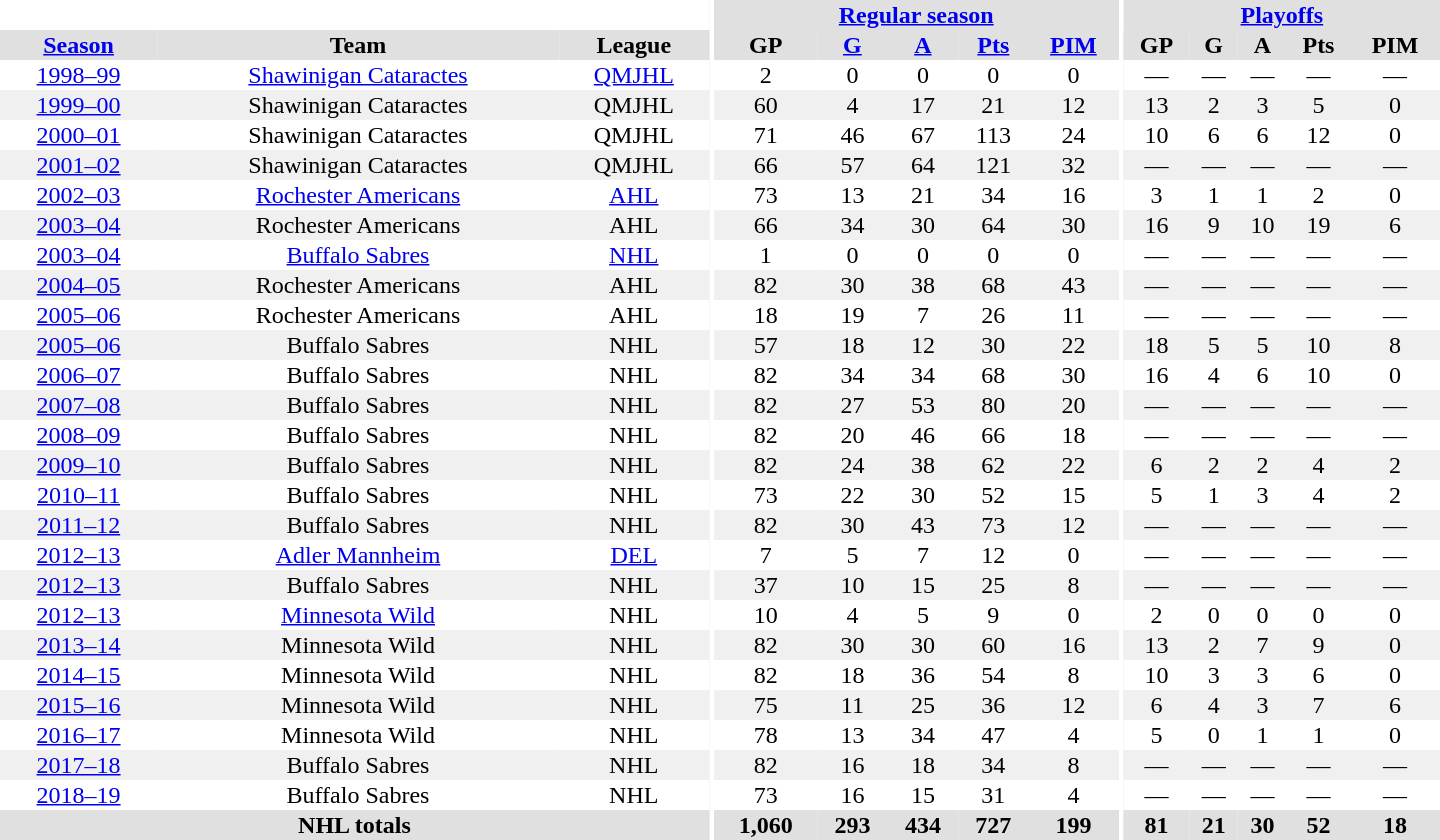<table border="0" cellpadding="1" cellspacing="0" style="text-align:center; width:60em">
<tr bgcolor="#e0e0e0">
<th colspan="3" bgcolor="#ffffff"></th>
<th rowspan="100" bgcolor="#ffffff"></th>
<th colspan="5"><a href='#'>Regular season</a></th>
<th rowspan="100" bgcolor="#ffffff"></th>
<th colspan="5"><a href='#'>Playoffs</a></th>
</tr>
<tr bgcolor="#e0e0e0">
<th><a href='#'>Season</a></th>
<th>Team</th>
<th>League</th>
<th>GP</th>
<th><a href='#'>G</a></th>
<th><a href='#'>A</a></th>
<th><a href='#'>Pts</a></th>
<th><a href='#'>PIM</a></th>
<th>GP</th>
<th>G</th>
<th>A</th>
<th>Pts</th>
<th>PIM</th>
</tr>
<tr>
<td ALIGN="center"><a href='#'>1998–99</a></td>
<td><a href='#'>Shawinigan Cataractes</a></td>
<td ALIGN="center"><a href='#'>QMJHL</a></td>
<td>2</td>
<td>0</td>
<td>0</td>
<td>0</td>
<td>0</td>
<td>—</td>
<td>—</td>
<td>—</td>
<td>—</td>
<td>—</td>
</tr>
<tr ALIGN="center" bgcolor="#f0f0f0">
<td ALIGN="center"><a href='#'>1999–00</a></td>
<td>Shawinigan Cataractes</td>
<td ALIGN="center">QMJHL</td>
<td>60</td>
<td>4</td>
<td>17</td>
<td>21</td>
<td>12</td>
<td>13</td>
<td>2</td>
<td>3</td>
<td>5</td>
<td>0</td>
</tr>
<tr ALIGN="center">
<td ALIGN="center"><a href='#'>2000–01</a></td>
<td>Shawinigan Cataractes</td>
<td ALIGN="center">QMJHL</td>
<td>71</td>
<td>46</td>
<td>67</td>
<td>113</td>
<td>24</td>
<td>10</td>
<td>6</td>
<td>6</td>
<td>12</td>
<td>0</td>
</tr>
<tr ALIGN="center" bgcolor="#f0f0f0">
<td ALIGN="center"><a href='#'>2001–02</a></td>
<td ALIGN="center">Shawinigan Cataractes</td>
<td ALIGN="center">QMJHL</td>
<td>66</td>
<td>57</td>
<td>64</td>
<td>121</td>
<td>32</td>
<td>—</td>
<td>—</td>
<td>—</td>
<td>—</td>
<td>—</td>
</tr>
<tr ALIGN="center">
<td ALIGN="center"><a href='#'>2002–03</a></td>
<td ALIGN="center"><a href='#'>Rochester Americans</a></td>
<td ALIGN="center"><a href='#'>AHL</a></td>
<td>73</td>
<td>13</td>
<td>21</td>
<td>34</td>
<td>16</td>
<td>3</td>
<td>1</td>
<td>1</td>
<td>2</td>
<td>0</td>
</tr>
<tr ALIGN="center" bgcolor="#f0f0f0">
<td ALIGN="center"><a href='#'>2003–04</a></td>
<td ALIGN="center">Rochester Americans</td>
<td ALIGN="center">AHL</td>
<td>66</td>
<td>34</td>
<td>30</td>
<td>64</td>
<td>30</td>
<td>16</td>
<td>9</td>
<td>10</td>
<td>19</td>
<td>6</td>
</tr>
<tr ALIGN="center">
<td ALIGN="center"><a href='#'>2003–04</a></td>
<td ALIGN="center"><a href='#'>Buffalo Sabres</a></td>
<td ALIGN="center"><a href='#'>NHL</a></td>
<td>1</td>
<td>0</td>
<td>0</td>
<td>0</td>
<td>0</td>
<td>—</td>
<td>—</td>
<td>—</td>
<td>—</td>
<td>—</td>
</tr>
<tr ALIGN="center" bgcolor="#f0f0f0">
<td ALIGN="center"><a href='#'>2004–05</a></td>
<td ALIGN="center">Rochester Americans</td>
<td ALIGN="center">AHL</td>
<td>82</td>
<td>30</td>
<td>38</td>
<td>68</td>
<td>43</td>
<td>—</td>
<td>—</td>
<td>—</td>
<td>—</td>
<td>—</td>
</tr>
<tr ALIGN="center">
<td ALIGN="center"><a href='#'>2005–06</a></td>
<td ALIGN="center">Rochester Americans</td>
<td ALIGN="center">AHL</td>
<td>18</td>
<td>19</td>
<td>7</td>
<td>26</td>
<td>11</td>
<td>—</td>
<td>—</td>
<td>—</td>
<td>—</td>
<td>—</td>
</tr>
<tr ALIGN="center" bgcolor="#f0f0f0">
<td ALIGN="center"><a href='#'>2005–06</a></td>
<td ALIGN="center">Buffalo Sabres</td>
<td ALIGN="center">NHL</td>
<td>57</td>
<td>18</td>
<td>12</td>
<td>30</td>
<td>22</td>
<td>18</td>
<td>5</td>
<td>5</td>
<td>10</td>
<td>8</td>
</tr>
<tr ALIGN="center">
<td ALIGN="center"><a href='#'>2006–07</a></td>
<td ALIGN="center">Buffalo Sabres</td>
<td ALIGN="center">NHL</td>
<td>82</td>
<td>34</td>
<td>34</td>
<td>68</td>
<td>30</td>
<td>16</td>
<td>4</td>
<td>6</td>
<td>10</td>
<td>0</td>
</tr>
<tr ALIGN="center" bgcolor="#f0f0f0">
<td ALIGN="center"><a href='#'>2007–08</a></td>
<td ALIGN="center">Buffalo Sabres</td>
<td ALIGN="center">NHL</td>
<td>82</td>
<td>27</td>
<td>53</td>
<td>80</td>
<td>20</td>
<td>—</td>
<td>—</td>
<td>—</td>
<td>—</td>
<td>—</td>
</tr>
<tr ALIGN="center">
<td ALIGN="center"><a href='#'>2008–09</a></td>
<td ALIGN="center">Buffalo Sabres</td>
<td ALIGN="center">NHL</td>
<td>82</td>
<td>20</td>
<td>46</td>
<td>66</td>
<td>18</td>
<td>—</td>
<td>—</td>
<td>—</td>
<td>—</td>
<td>—</td>
</tr>
<tr ALIGN="center" bgcolor="#f0f0f0">
<td ALIGN="center"><a href='#'>2009–10</a></td>
<td ALIGN="center">Buffalo Sabres</td>
<td ALIGN="center">NHL</td>
<td>82</td>
<td>24</td>
<td>38</td>
<td>62</td>
<td>22</td>
<td>6</td>
<td>2</td>
<td>2</td>
<td>4</td>
<td>2</td>
</tr>
<tr ALIGN="center">
<td ALIGN="center"><a href='#'>2010–11</a></td>
<td ALIGN="center">Buffalo Sabres</td>
<td ALIGN="center">NHL</td>
<td>73</td>
<td>22</td>
<td>30</td>
<td>52</td>
<td>15</td>
<td>5</td>
<td>1</td>
<td>3</td>
<td>4</td>
<td>2</td>
</tr>
<tr ALIGN="center" bgcolor="#f0f0f0">
<td ALIGN="center"><a href='#'>2011–12</a></td>
<td ALIGN="center">Buffalo Sabres</td>
<td ALIGN="center">NHL</td>
<td>82</td>
<td>30</td>
<td>43</td>
<td>73</td>
<td>12</td>
<td>—</td>
<td>—</td>
<td>—</td>
<td>—</td>
<td>—</td>
</tr>
<tr ALIGN="center">
<td ALIGN="center"><a href='#'>2012–13</a></td>
<td ALIGN="center"><a href='#'>Adler Mannheim</a></td>
<td ALIGN="center"><a href='#'>DEL</a></td>
<td>7</td>
<td>5</td>
<td>7</td>
<td>12</td>
<td>0</td>
<td>—</td>
<td>—</td>
<td>—</td>
<td>—</td>
<td>—</td>
</tr>
<tr ALIGN="center" bgcolor="#f0f0f0">
<td ALIGN="center"><a href='#'>2012–13</a></td>
<td ALIGN="center">Buffalo Sabres</td>
<td ALIGN="center">NHL</td>
<td>37</td>
<td>10</td>
<td>15</td>
<td>25</td>
<td>8</td>
<td>—</td>
<td>—</td>
<td>—</td>
<td>—</td>
<td>—</td>
</tr>
<tr ALIGN="center">
<td ALIGN="center"><a href='#'>2012–13</a></td>
<td ALIGN="center"><a href='#'>Minnesota Wild</a></td>
<td ALIGN="center">NHL</td>
<td>10</td>
<td>4</td>
<td>5</td>
<td>9</td>
<td>0</td>
<td>2</td>
<td>0</td>
<td>0</td>
<td>0</td>
<td>0</td>
</tr>
<tr ALIGN="center" bgcolor="#f0f0f0">
<td ALIGN="center"><a href='#'>2013–14</a></td>
<td ALIGN="center">Minnesota Wild</td>
<td ALIGN="center">NHL</td>
<td>82</td>
<td>30</td>
<td>30</td>
<td>60</td>
<td>16</td>
<td>13</td>
<td>2</td>
<td>7</td>
<td>9</td>
<td>0</td>
</tr>
<tr ALIGN="center">
<td ALIGN="center"><a href='#'>2014–15</a></td>
<td ALIGN="center">Minnesota Wild</td>
<td ALIGN="center">NHL</td>
<td>82</td>
<td>18</td>
<td>36</td>
<td>54</td>
<td>8</td>
<td>10</td>
<td>3</td>
<td>3</td>
<td>6</td>
<td>0</td>
</tr>
<tr bgcolor="#f0f0f0">
<td><a href='#'>2015–16</a></td>
<td>Minnesota Wild</td>
<td>NHL</td>
<td>75</td>
<td>11</td>
<td>25</td>
<td>36</td>
<td>12</td>
<td>6</td>
<td>4</td>
<td>3</td>
<td>7</td>
<td>6</td>
</tr>
<tr ALIGN="center">
<td ALIGN="center"><a href='#'>2016–17</a></td>
<td ALIGN="center">Minnesota Wild</td>
<td ALIGN="center">NHL</td>
<td>78</td>
<td>13</td>
<td>34</td>
<td>47</td>
<td>4</td>
<td>5</td>
<td>0</td>
<td>1</td>
<td>1</td>
<td>0</td>
</tr>
<tr bgcolor="#f0f0f0">
<td><a href='#'>2017–18</a></td>
<td>Buffalo Sabres</td>
<td>NHL</td>
<td>82</td>
<td>16</td>
<td>18</td>
<td>34</td>
<td>8</td>
<td>—</td>
<td>—</td>
<td>—</td>
<td>—</td>
<td>—</td>
</tr>
<tr>
<td><a href='#'>2018–19</a></td>
<td>Buffalo Sabres</td>
<td>NHL</td>
<td>73</td>
<td>16</td>
<td>15</td>
<td>31</td>
<td>4</td>
<td>—</td>
<td>—</td>
<td>—</td>
<td>—</td>
<td>—</td>
</tr>
<tr bgcolor="#e0e0e0">
<th colspan="3" align="center">NHL totals</th>
<th>1,060</th>
<th>293</th>
<th>434</th>
<th>727</th>
<th>199</th>
<th>81</th>
<th>21</th>
<th>30</th>
<th>52</th>
<th>18</th>
</tr>
</table>
